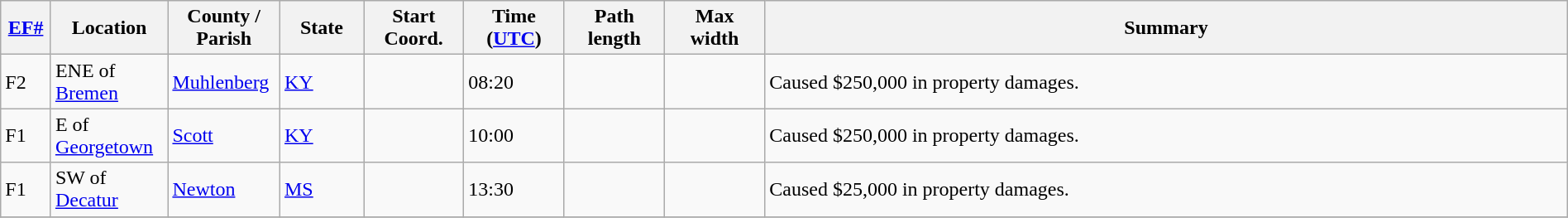<table class="wikitable sortable" style="width:100%;">
<tr>
<th scope="col"  style="width:3%; text-align:center;"><a href='#'>EF#</a></th>
<th scope="col"  style="width:7%; text-align:center;" class="unsortable">Location</th>
<th scope="col"  style="width:6%; text-align:center;" class="unsortable">County / Parish</th>
<th scope="col"  style="width:5%; text-align:center;">State</th>
<th scope="col"  style="width:6%; text-align:center;">Start Coord.</th>
<th scope="col"  style="width:6%; text-align:center;">Time (<a href='#'>UTC</a>)</th>
<th scope="col"  style="width:6%; text-align:center;">Path length</th>
<th scope="col"  style="width:6%; text-align:center;">Max width</th>
<th scope="col" class="unsortable" style="width:48%; text-align:center;">Summary</th>
</tr>
<tr>
<td bgcolor=>F2</td>
<td>ENE of <a href='#'>Bremen</a></td>
<td><a href='#'>Muhlenberg</a></td>
<td><a href='#'>KY</a></td>
<td></td>
<td>08:20</td>
<td></td>
<td></td>
<td>Caused $250,000 in property damages.</td>
</tr>
<tr>
<td bgcolor=>F1</td>
<td>E of <a href='#'>Georgetown</a></td>
<td><a href='#'>Scott</a></td>
<td><a href='#'>KY</a></td>
<td></td>
<td>10:00</td>
<td></td>
<td></td>
<td>Caused $250,000 in property damages.</td>
</tr>
<tr>
<td bgcolor=>F1</td>
<td>SW of <a href='#'>Decatur</a></td>
<td><a href='#'>Newton</a></td>
<td><a href='#'>MS</a></td>
<td></td>
<td>13:30</td>
<td></td>
<td></td>
<td>Caused $25,000 in property damages.</td>
</tr>
<tr>
</tr>
</table>
